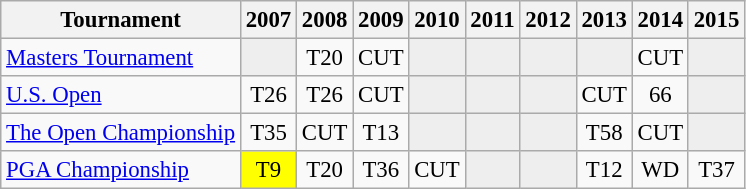<table class="wikitable" style="font-size:95%;text-align:center;">
<tr>
<th>Tournament</th>
<th>2007</th>
<th>2008</th>
<th>2009</th>
<th>2010</th>
<th>2011</th>
<th>2012</th>
<th>2013</th>
<th>2014</th>
<th>2015</th>
</tr>
<tr>
<td align=left><a href='#'>Masters Tournament</a></td>
<td style="background:#eeeeee;"></td>
<td>T20</td>
<td>CUT</td>
<td style="background:#eeeeee;"></td>
<td style="background:#eeeeee;"></td>
<td style="background:#eeeeee;"></td>
<td style="background:#eeeeee;"></td>
<td>CUT</td>
<td style="background:#eeeeee;"></td>
</tr>
<tr>
<td align=left><a href='#'>U.S. Open</a></td>
<td>T26</td>
<td>T26</td>
<td>CUT</td>
<td style="background:#eeeeee;"></td>
<td style="background:#eeeeee;"></td>
<td style="background:#eeeeee;"></td>
<td>CUT</td>
<td>66</td>
<td style="background:#eeeeee;"></td>
</tr>
<tr>
<td align=left><a href='#'>The Open Championship</a></td>
<td>T35</td>
<td>CUT</td>
<td>T13</td>
<td style="background:#eeeeee;"></td>
<td style="background:#eeeeee;"></td>
<td style="background:#eeeeee;"></td>
<td>T58</td>
<td>CUT</td>
<td style="background:#eeeeee;"></td>
</tr>
<tr>
<td align=left><a href='#'>PGA Championship</a></td>
<td style="background:yellow;">T9</td>
<td>T20</td>
<td>T36</td>
<td>CUT</td>
<td style="background:#eeeeee;"></td>
<td style="background:#eeeeee;"></td>
<td>T12</td>
<td>WD</td>
<td>T37</td>
</tr>
</table>
